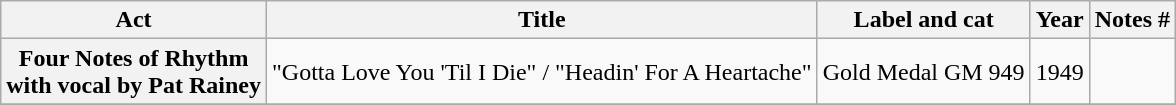<table class="wikitable plainrowheaders sortable">
<tr>
<th scope="col">Act</th>
<th scope="col">Title</th>
<th scope="col">Label and cat</th>
<th scope="col">Year</th>
<th scope="col" class="unsortable">Notes #</th>
</tr>
<tr>
<th scope="row">Four Notes of Rhythm<br>with vocal by Pat Rainey</th>
<td>"Gotta Love You 'Til I Die" / "Headin' For A Heartache"</td>
<td>Gold Medal GM 949</td>
<td>1949</td>
<td></td>
</tr>
<tr>
</tr>
</table>
